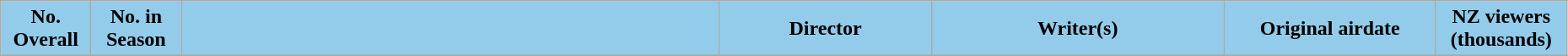<table class="wikitable plainrowheaders" style="width:98%;">
<tr>
<th style= "width:4em; background-color:#93CCEA;">No. Overall</th>
<th ! style= "width:4em; background-color:#93CCEA;">No. in Season</th>
<th ! style="background-color:#93CCEA;"></th>
<th ! style="width:10em; background-color:#93CCEA;">Director</th>
<th ! style="width:14em; background-color:#93CCEA;">Writer(s)</th>
<th ! style="width:10em; background-color:#93CCEA;">Original airdate</th>
<th ! style="width:6em; background-color:#93CCEA;">NZ viewers (thousands)</th>
</tr>
<tr>
</tr>
</table>
